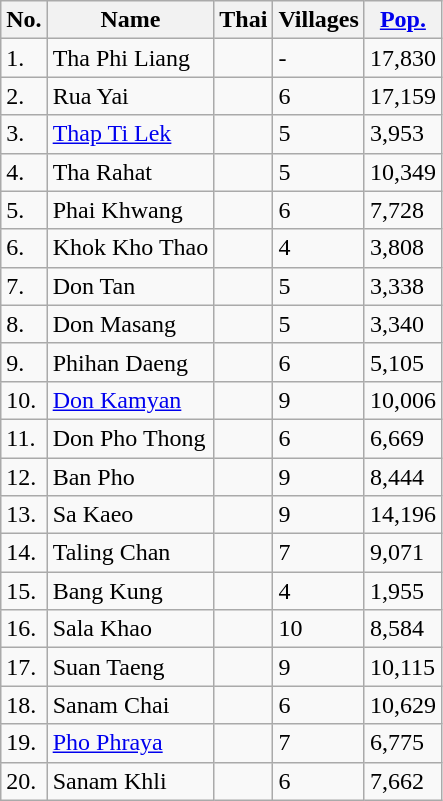<table class="wikitable sortable">
<tr>
<th>No.</th>
<th>Name</th>
<th>Thai</th>
<th>Villages</th>
<th><a href='#'>Pop.</a></th>
</tr>
<tr>
<td>1.</td>
<td>Tha Phi Liang</td>
<td></td>
<td>-</td>
<td>17,830</td>
</tr>
<tr>
<td>2.</td>
<td>Rua Yai</td>
<td></td>
<td>6</td>
<td>17,159</td>
</tr>
<tr>
<td>3.</td>
<td><a href='#'>Thap Ti Lek</a></td>
<td></td>
<td>5</td>
<td>3,953</td>
</tr>
<tr>
<td>4.</td>
<td>Tha Rahat</td>
<td></td>
<td>5</td>
<td>10,349</td>
</tr>
<tr>
<td>5.</td>
<td>Phai Khwang</td>
<td></td>
<td>6</td>
<td>7,728</td>
</tr>
<tr>
<td>6.</td>
<td>Khok Kho Thao</td>
<td></td>
<td>4</td>
<td>3,808</td>
</tr>
<tr>
<td>7.</td>
<td>Don Tan</td>
<td></td>
<td>5</td>
<td>3,338</td>
</tr>
<tr>
<td>8.</td>
<td>Don Masang</td>
<td></td>
<td>5</td>
<td>3,340</td>
</tr>
<tr>
<td>9.</td>
<td>Phihan Daeng</td>
<td></td>
<td>6</td>
<td>5,105</td>
</tr>
<tr>
<td>10.</td>
<td><a href='#'>Don Kamyan</a></td>
<td></td>
<td>9</td>
<td>10,006</td>
</tr>
<tr>
<td>11.</td>
<td>Don Pho Thong</td>
<td></td>
<td>6</td>
<td>6,669</td>
</tr>
<tr>
<td>12.</td>
<td>Ban Pho</td>
<td></td>
<td>9</td>
<td>8,444</td>
</tr>
<tr>
<td>13.</td>
<td>Sa Kaeo</td>
<td></td>
<td>9</td>
<td>14,196</td>
</tr>
<tr>
<td>14.</td>
<td>Taling Chan</td>
<td></td>
<td>7</td>
<td>9,071</td>
</tr>
<tr>
<td>15.</td>
<td>Bang Kung</td>
<td></td>
<td>4</td>
<td>1,955</td>
</tr>
<tr>
<td>16.</td>
<td>Sala Khao</td>
<td></td>
<td>10</td>
<td>8,584</td>
</tr>
<tr>
<td>17.</td>
<td>Suan Taeng</td>
<td></td>
<td>9</td>
<td>10,115</td>
</tr>
<tr>
<td>18.</td>
<td>Sanam Chai</td>
<td></td>
<td>6</td>
<td>10,629</td>
</tr>
<tr>
<td>19.</td>
<td><a href='#'>Pho Phraya</a></td>
<td></td>
<td>7</td>
<td>6,775</td>
</tr>
<tr>
<td>20.</td>
<td>Sanam Khli</td>
<td></td>
<td>6</td>
<td>7,662</td>
</tr>
</table>
